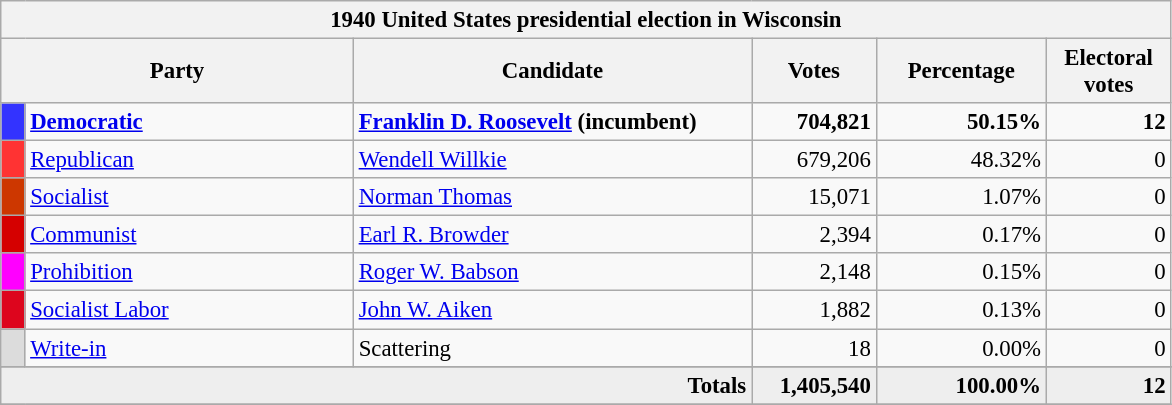<table class="wikitable nowrap" style="font-size: 95%;">
<tr>
<th colspan="6">1940 United States presidential election in Wisconsin</th>
</tr>
<tr>
<th colspan="2" style="width: 15em">Party</th>
<th style="width: 17em">Candidate</th>
<th style="width: 5em">Votes</th>
<th style="width: 7em">Percentage</th>
<th style="width: 5em">Electoral votes</th>
</tr>
<tr>
<th style="background-color:#3333FF; width: 3px"></th>
<td style="width: 130px"><strong><a href='#'>Democratic</a></strong></td>
<td><strong><a href='#'>Franklin D. Roosevelt</a> (incumbent)</strong></td>
<td align="right"><strong>704,821</strong></td>
<td align="right"><strong>50.15%</strong></td>
<td align="right"><strong>12</strong></td>
</tr>
<tr>
<th style="background-color:#FF3333; width: 3px"></th>
<td style="width: 130px"><a href='#'>Republican</a></td>
<td><a href='#'>Wendell Willkie</a></td>
<td align="right">679,206</td>
<td align="right">48.32%</td>
<td align="right">0</td>
</tr>
<tr>
<th style="background-color:#CD3700; width: 3px"></th>
<td style="width: 130px"><a href='#'>Socialist</a></td>
<td><a href='#'>Norman Thomas</a></td>
<td align="right">15,071</td>
<td align="right">1.07%</td>
<td align="right">0</td>
</tr>
<tr>
<th style="background-color:#D50000; width: 3px"></th>
<td style="width: 130px"><a href='#'>Communist</a></td>
<td><a href='#'>Earl R. Browder</a></td>
<td align="right">2,394</td>
<td align="right">0.17%</td>
<td align="right">0</td>
</tr>
<tr>
<th style="background-color:#FF00FF; width: 3px"></th>
<td style="width: 130px"><a href='#'>Prohibition</a></td>
<td><a href='#'>Roger W. Babson</a></td>
<td align="right">2,148</td>
<td align="right">0.15%</td>
<td align="right">0</td>
</tr>
<tr>
<th style="background-color:#DD051D; width: 3px"></th>
<td style="width: 130px"><a href='#'>Socialist Labor</a></td>
<td><a href='#'>John W. Aiken</a></td>
<td align="right">1,882</td>
<td align="right">0.13%</td>
<td align="right">0</td>
</tr>
<tr>
<th style="background-color:#DCDCDC; width: 3px"></th>
<td style="width: 130px"><a href='#'>Write-in</a></td>
<td>Scattering</td>
<td align="right">18</td>
<td align="right">0.00%</td>
<td align="right">0</td>
</tr>
<tr>
</tr>
<tr bgcolor="#EEEEEE">
<td colspan="3" align="right"><strong>Totals</strong></td>
<td align="right"><strong>1,405,540</strong></td>
<td align="right"><strong>100.00%</strong></td>
<td align="right"><strong>12</strong></td>
</tr>
<tr>
</tr>
</table>
